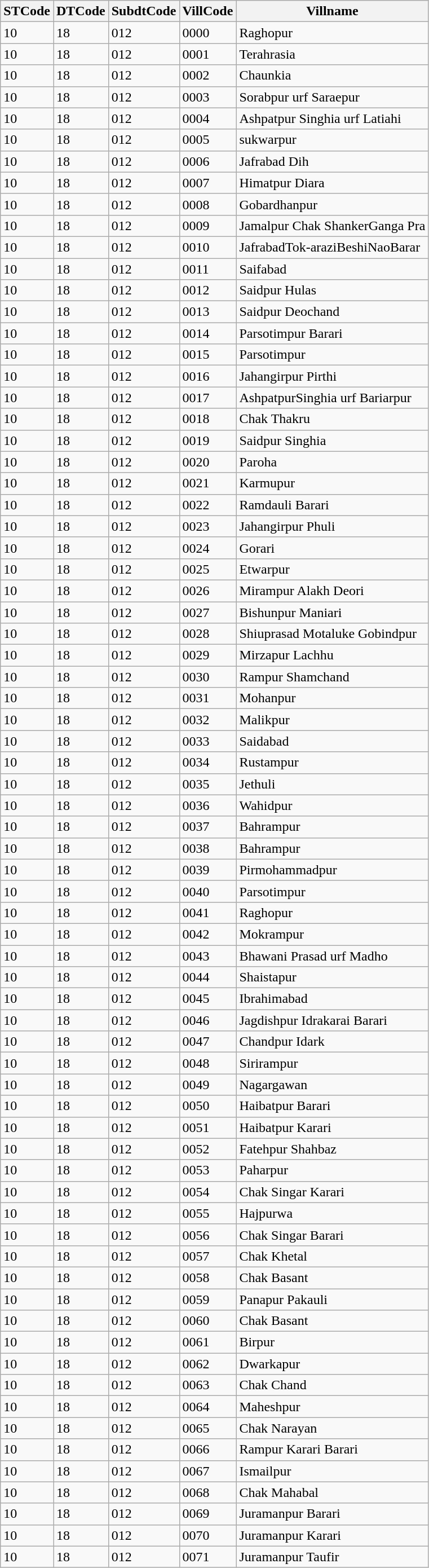<table class="wikitable">
<tr>
<th>STCode</th>
<th>DTCode</th>
<th>SubdtCode</th>
<th>VillCode</th>
<th>Villname</th>
</tr>
<tr>
<td>10</td>
<td>18</td>
<td>012</td>
<td>0000</td>
<td>Raghopur</td>
</tr>
<tr>
<td>10</td>
<td>18</td>
<td>012</td>
<td>0001</td>
<td>Terahrasia</td>
</tr>
<tr>
<td>10</td>
<td>18</td>
<td>012</td>
<td>0002</td>
<td>Chaunkia</td>
</tr>
<tr>
<td>10</td>
<td>18</td>
<td>012</td>
<td>0003</td>
<td>Sorabpur urf Saraepur</td>
</tr>
<tr>
<td>10</td>
<td>18</td>
<td>012</td>
<td>0004</td>
<td>Ashpatpur Singhia urf Latiahi</td>
</tr>
<tr>
<td>10</td>
<td>18</td>
<td>012</td>
<td>0005</td>
<td>sukwarpur</td>
</tr>
<tr>
<td>10</td>
<td>18</td>
<td>012</td>
<td>0006</td>
<td>Jafrabad Dih</td>
</tr>
<tr>
<td>10</td>
<td>18</td>
<td>012</td>
<td>0007</td>
<td>Himatpur Diara</td>
</tr>
<tr>
<td>10</td>
<td>18</td>
<td>012</td>
<td>0008</td>
<td>Gobardhanpur</td>
</tr>
<tr>
<td>10</td>
<td>18</td>
<td>012</td>
<td>0009</td>
<td>Jamalpur Chak ShankerGanga Pra</td>
</tr>
<tr>
<td>10</td>
<td>18</td>
<td>012</td>
<td>0010</td>
<td>JafrabadTok-araziBeshiNaoBarar</td>
</tr>
<tr>
<td>10</td>
<td>18</td>
<td>012</td>
<td>0011</td>
<td>Saifabad</td>
</tr>
<tr>
<td>10</td>
<td>18</td>
<td>012</td>
<td>0012</td>
<td>Saidpur Hulas</td>
</tr>
<tr>
<td>10</td>
<td>18</td>
<td>012</td>
<td>0013</td>
<td>Saidpur Deochand</td>
</tr>
<tr>
<td>10</td>
<td>18</td>
<td>012</td>
<td>0014</td>
<td>Parsotimpur Barari</td>
</tr>
<tr>
<td>10</td>
<td>18</td>
<td>012</td>
<td>0015</td>
<td>Parsotimpur</td>
</tr>
<tr>
<td>10</td>
<td>18</td>
<td>012</td>
<td>0016</td>
<td>Jahangirpur Pirthi</td>
</tr>
<tr>
<td>10</td>
<td>18</td>
<td>012</td>
<td>0017</td>
<td>AshpatpurSinghia urf Bariarpur</td>
</tr>
<tr>
<td>10</td>
<td>18</td>
<td>012</td>
<td>0018</td>
<td>Chak Thakru</td>
</tr>
<tr>
<td>10</td>
<td>18</td>
<td>012</td>
<td>0019</td>
<td>Saidpur Singhia</td>
</tr>
<tr>
<td>10</td>
<td>18</td>
<td>012</td>
<td>0020</td>
<td>Paroha</td>
</tr>
<tr>
<td>10</td>
<td>18</td>
<td>012</td>
<td>0021</td>
<td>Karmupur</td>
</tr>
<tr>
<td>10</td>
<td>18</td>
<td>012</td>
<td>0022</td>
<td>Ramdauli Barari</td>
</tr>
<tr>
<td>10</td>
<td>18</td>
<td>012</td>
<td>0023</td>
<td>Jahangirpur Phuli</td>
</tr>
<tr>
<td>10</td>
<td>18</td>
<td>012</td>
<td>0024</td>
<td>Gorari</td>
</tr>
<tr>
<td>10</td>
<td>18</td>
<td>012</td>
<td>0025</td>
<td>Etwarpur</td>
</tr>
<tr>
<td>10</td>
<td>18</td>
<td>012</td>
<td>0026</td>
<td>Mirampur Alakh Deori</td>
</tr>
<tr>
<td>10</td>
<td>18</td>
<td>012</td>
<td>0027</td>
<td>Bishunpur Maniari</td>
</tr>
<tr>
<td>10</td>
<td>18</td>
<td>012</td>
<td>0028</td>
<td>Shiuprasad Motaluke Gobindpur</td>
</tr>
<tr>
<td>10</td>
<td>18</td>
<td>012</td>
<td>0029</td>
<td>Mirzapur Lachhu</td>
</tr>
<tr>
<td>10</td>
<td>18</td>
<td>012</td>
<td>0030</td>
<td>Rampur Shamchand</td>
</tr>
<tr>
<td>10</td>
<td>18</td>
<td>012</td>
<td>0031</td>
<td>Mohanpur</td>
</tr>
<tr>
<td>10</td>
<td>18</td>
<td>012</td>
<td>0032</td>
<td>Malikpur</td>
</tr>
<tr>
<td>10</td>
<td>18</td>
<td>012</td>
<td>0033</td>
<td>Saidabad</td>
</tr>
<tr>
<td>10</td>
<td>18</td>
<td>012</td>
<td>0034</td>
<td>Rustampur</td>
</tr>
<tr>
<td>10</td>
<td>18</td>
<td>012</td>
<td>0035</td>
<td>Jethuli</td>
</tr>
<tr>
<td>10</td>
<td>18</td>
<td>012</td>
<td>0036</td>
<td>Wahidpur</td>
</tr>
<tr>
<td>10</td>
<td>18</td>
<td>012</td>
<td>0037</td>
<td>Bahrampur</td>
</tr>
<tr>
<td>10</td>
<td>18</td>
<td>012</td>
<td>0038</td>
<td>Bahrampur</td>
</tr>
<tr>
<td>10</td>
<td>18</td>
<td>012</td>
<td>0039</td>
<td>Pirmohammadpur</td>
</tr>
<tr>
<td>10</td>
<td>18</td>
<td>012</td>
<td>0040</td>
<td>Parsotimpur</td>
</tr>
<tr>
<td>10</td>
<td>18</td>
<td>012</td>
<td>0041</td>
<td>Raghopur</td>
</tr>
<tr>
<td>10</td>
<td>18</td>
<td>012</td>
<td>0042</td>
<td>Mokrampur</td>
</tr>
<tr>
<td>10</td>
<td>18</td>
<td>012</td>
<td>0043</td>
<td>Bhawani Prasad urf Madho</td>
</tr>
<tr>
<td>10</td>
<td>18</td>
<td>012</td>
<td>0044</td>
<td>Shaistapur</td>
</tr>
<tr>
<td>10</td>
<td>18</td>
<td>012</td>
<td>0045</td>
<td>Ibrahimabad</td>
</tr>
<tr>
<td>10</td>
<td>18</td>
<td>012</td>
<td>0046</td>
<td>Jagdishpur Idrakarai Barari</td>
</tr>
<tr>
<td>10</td>
<td>18</td>
<td>012</td>
<td>0047</td>
<td>Chandpur Idark</td>
</tr>
<tr>
<td>10</td>
<td>18</td>
<td>012</td>
<td>0048</td>
<td>Sirirampur</td>
</tr>
<tr>
<td>10</td>
<td>18</td>
<td>012</td>
<td>0049</td>
<td>Nagargawan</td>
</tr>
<tr>
<td>10</td>
<td>18</td>
<td>012</td>
<td>0050</td>
<td>Haibatpur Barari</td>
</tr>
<tr>
<td>10</td>
<td>18</td>
<td>012</td>
<td>0051</td>
<td>Haibatpur Karari</td>
</tr>
<tr>
<td>10</td>
<td>18</td>
<td>012</td>
<td>0052</td>
<td>Fatehpur Shahbaz</td>
</tr>
<tr>
<td>10</td>
<td>18</td>
<td>012</td>
<td>0053</td>
<td>Paharpur</td>
</tr>
<tr>
<td>10</td>
<td>18</td>
<td>012</td>
<td>0054</td>
<td>Chak Singar Karari</td>
</tr>
<tr>
<td>10</td>
<td>18</td>
<td>012</td>
<td>0055</td>
<td>Hajpurwa</td>
</tr>
<tr>
<td>10</td>
<td>18</td>
<td>012</td>
<td>0056</td>
<td>Chak Singar Barari</td>
</tr>
<tr>
<td>10</td>
<td>18</td>
<td>012</td>
<td>0057</td>
<td>Chak Khetal</td>
</tr>
<tr>
<td>10</td>
<td>18</td>
<td>012</td>
<td>0058</td>
<td>Chak Basant</td>
</tr>
<tr>
<td>10</td>
<td>18</td>
<td>012</td>
<td>0059</td>
<td>Panapur Pakauli</td>
</tr>
<tr>
<td>10</td>
<td>18</td>
<td>012</td>
<td>0060</td>
<td>Chak Basant</td>
</tr>
<tr>
<td>10</td>
<td>18</td>
<td>012</td>
<td>0061</td>
<td>Birpur</td>
</tr>
<tr>
<td>10</td>
<td>18</td>
<td>012</td>
<td>0062</td>
<td>Dwarkapur</td>
</tr>
<tr>
<td>10</td>
<td>18</td>
<td>012</td>
<td>0063</td>
<td>Chak Chand</td>
</tr>
<tr>
<td>10</td>
<td>18</td>
<td>012</td>
<td>0064</td>
<td>Maheshpur</td>
</tr>
<tr>
<td>10</td>
<td>18</td>
<td>012</td>
<td>0065</td>
<td>Chak Narayan</td>
</tr>
<tr>
<td>10</td>
<td>18</td>
<td>012</td>
<td>0066</td>
<td>Rampur Karari Barari</td>
</tr>
<tr>
<td>10</td>
<td>18</td>
<td>012</td>
<td>0067</td>
<td>Ismailpur</td>
</tr>
<tr>
<td>10</td>
<td>18</td>
<td>012</td>
<td>0068</td>
<td>Chak Mahabal</td>
</tr>
<tr>
<td>10</td>
<td>18</td>
<td>012</td>
<td>0069</td>
<td>Juramanpur Barari</td>
</tr>
<tr>
<td>10</td>
<td>18</td>
<td>012</td>
<td>0070</td>
<td>Juramanpur Karari</td>
</tr>
<tr>
<td>10</td>
<td>18</td>
<td>012</td>
<td>0071</td>
<td>Juramanpur Taufir</td>
</tr>
</table>
